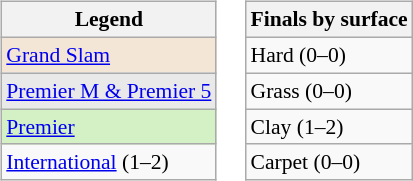<table>
<tr valign=top>
<td><br><table class=wikitable style="font-size:90%;">
<tr>
<th>Legend</th>
</tr>
<tr>
<td bgcolor=f3e6d7><a href='#'>Grand Slam</a></td>
</tr>
<tr>
<td bgcolor=e9e9e9><a href='#'>Premier M & Premier 5</a></td>
</tr>
<tr>
<td bgcolor=d4f1c5><a href='#'>Premier</a></td>
</tr>
<tr>
<td><a href='#'>International</a> (1–2)</td>
</tr>
</table>
</td>
<td><br><table class=wikitable style="font-size:90%;">
<tr>
<th>Finals by surface</th>
</tr>
<tr>
<td>Hard (0–0)</td>
</tr>
<tr>
<td>Grass (0–0)</td>
</tr>
<tr>
<td>Clay (1–2)</td>
</tr>
<tr>
<td>Carpet (0–0)</td>
</tr>
</table>
</td>
</tr>
</table>
